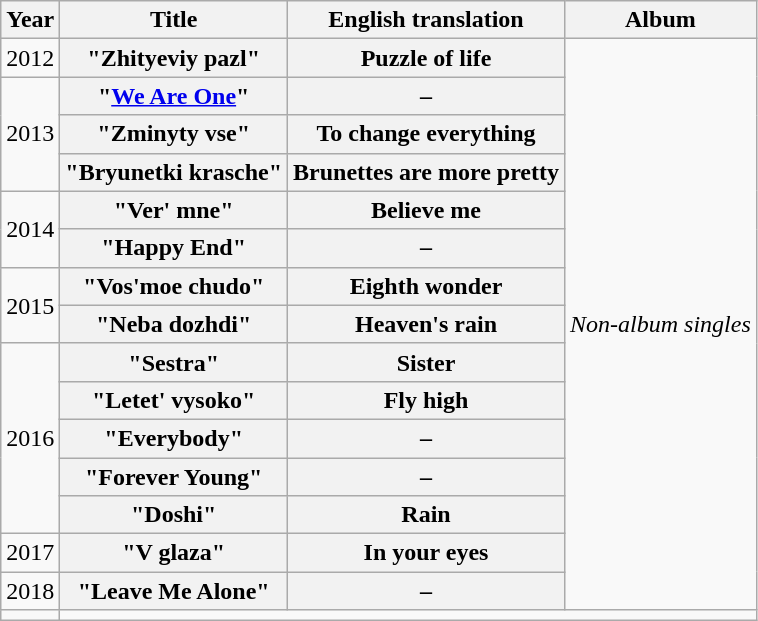<table class="wikitable plainrowheaders" style=text-align:center;">
<tr>
<th scope="col" rowspan="1">Year</th>
<th scope="col" rowspan="1">Title</th>
<th scope="col" rowspan="1">English translation</th>
<th scope="col" rowspan="1">Album</th>
</tr>
<tr>
<td>2012</td>
<th scope="row">"Zhityeviy pazl"</th>
<th scope="row">Puzzle of life</th>
<td rowspan="15"><em>Non-album singles</em></td>
</tr>
<tr>
<td rowspan="3">2013</td>
<th scope="row">"<a href='#'>We Are One</a>"</th>
<th scope="row">–</th>
</tr>
<tr>
<th scope="row">"Zminyty vse"</th>
<th scope="row">To change everything</th>
</tr>
<tr>
<th scope="row">"Bryunetki krasche"</th>
<th scope="row">Brunettes are more pretty</th>
</tr>
<tr>
<td rowspan="2">2014</td>
<th scope="row">"Ver' mne"</th>
<th scope="row">Believe me</th>
</tr>
<tr>
<th scope="row">"Happy End"</th>
<th scope="row">–</th>
</tr>
<tr>
<td rowspan="2">2015</td>
<th scope="row">"Vos'moe chudo"</th>
<th scope="row">Eighth wonder</th>
</tr>
<tr>
<th scope="row">"Neba dozhdi"</th>
<th scope="row">Heaven's rain</th>
</tr>
<tr>
<td rowspan="5">2016</td>
<th scope="row">"Sestra"</th>
<th scope="row">Sister</th>
</tr>
<tr>
<th scope="row">"Letet' vysoko"</th>
<th scope="row">Fly high</th>
</tr>
<tr>
<th scope="row">"Everybody"</th>
<th scope="row">–</th>
</tr>
<tr>
<th scope="row">"Forever Young"</th>
<th scope="row">–</th>
</tr>
<tr>
<th scope="row">"Doshi"</th>
<th scope="row">Rain</th>
</tr>
<tr>
<td>2017</td>
<th scope="row">"V glaza"</th>
<th scope="row">In your eyes</th>
</tr>
<tr>
<td>2018</td>
<th scope="row">"Leave Me Alone"</th>
<th scope="row">–</th>
</tr>
<tr>
<td></td>
</tr>
</table>
